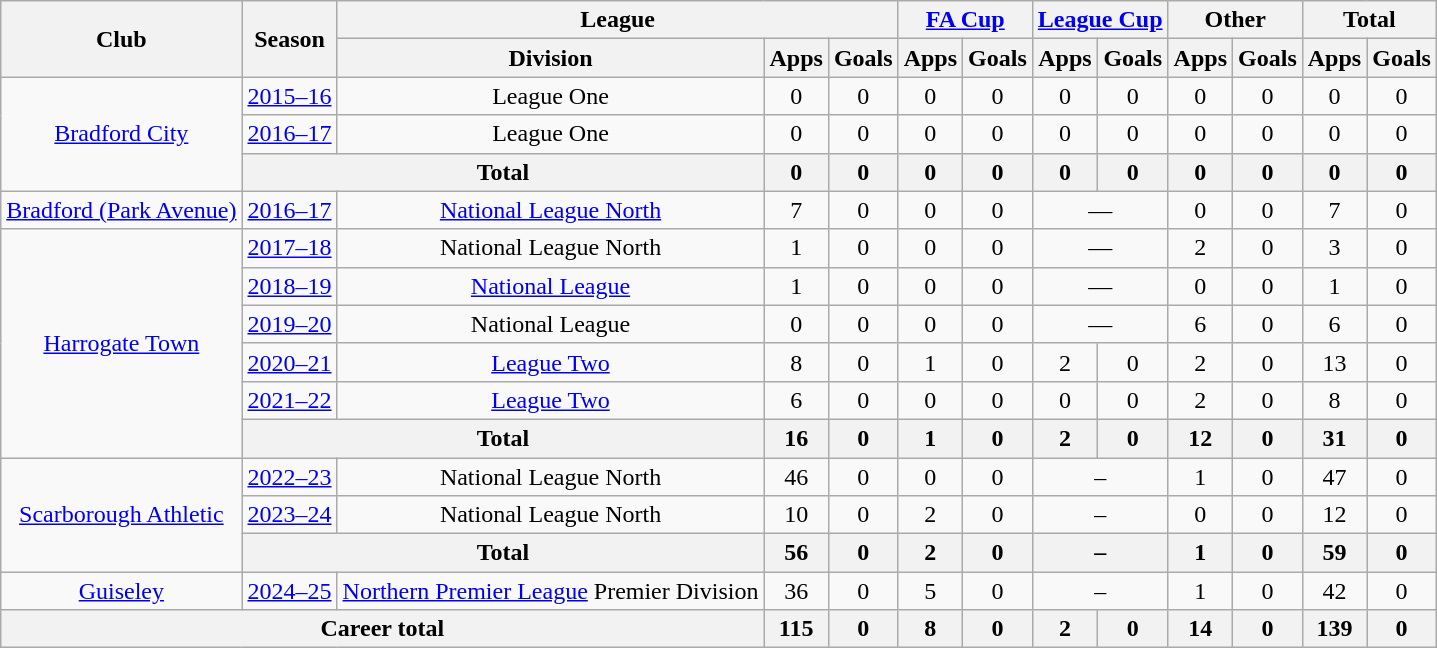<table class="wikitable" style="text-align: center">
<tr>
<th rowspan="2">Club</th>
<th rowspan="2">Season</th>
<th colspan="3">League</th>
<th colspan="2"><a href='#'>FA Cup</a></th>
<th colspan="2"><a href='#'>League Cup</a></th>
<th colspan="2">Other</th>
<th colspan="2">Total</th>
</tr>
<tr>
<th>Division</th>
<th>Apps</th>
<th>Goals</th>
<th>Apps</th>
<th>Goals</th>
<th>Apps</th>
<th>Goals</th>
<th>Apps</th>
<th>Goals</th>
<th>Apps</th>
<th>Goals</th>
</tr>
<tr>
<td rowspan="3"><a href='#'>Bradford City</a></td>
<td><a href='#'>2015–16</a></td>
<td>League One</td>
<td>0</td>
<td>0</td>
<td>0</td>
<td>0</td>
<td>0</td>
<td>0</td>
<td>0</td>
<td>0</td>
<td>0</td>
<td>0</td>
</tr>
<tr>
<td><a href='#'>2016–17</a></td>
<td>League One</td>
<td>0</td>
<td>0</td>
<td>0</td>
<td>0</td>
<td>0</td>
<td>0</td>
<td>0</td>
<td>0</td>
<td>0</td>
<td>0</td>
</tr>
<tr>
<th colspan="2">Total</th>
<th>0</th>
<th>0</th>
<th>0</th>
<th>0</th>
<th>0</th>
<th>0</th>
<th>0</th>
<th>0</th>
<th>0</th>
<th>0</th>
</tr>
<tr>
<td><a href='#'>Bradford (Park Avenue)</a></td>
<td><a href='#'>2016–17</a></td>
<td><a href='#'>National League North</a></td>
<td>7</td>
<td>0</td>
<td>0</td>
<td>0</td>
<td colspan="2">—</td>
<td>0</td>
<td>0</td>
<td>7</td>
<td>0</td>
</tr>
<tr>
<td rowspan="6"><a href='#'>Harrogate Town</a></td>
<td><a href='#'>2017–18</a></td>
<td>National League North</td>
<td>1</td>
<td>0</td>
<td>0</td>
<td>0</td>
<td colspan="2">—</td>
<td>2</td>
<td>0</td>
<td>3</td>
<td>0</td>
</tr>
<tr>
<td><a href='#'>2018–19</a></td>
<td><a href='#'>National League</a></td>
<td>1</td>
<td>0</td>
<td>0</td>
<td>0</td>
<td colspan="2">—</td>
<td>0</td>
<td>0</td>
<td>1</td>
<td>0</td>
</tr>
<tr>
<td><a href='#'>2019–20</a></td>
<td>National League</td>
<td>0</td>
<td>0</td>
<td>0</td>
<td>0</td>
<td colspan="2">—</td>
<td>6</td>
<td>0</td>
<td>6</td>
<td>0</td>
</tr>
<tr>
<td><a href='#'>2020–21</a></td>
<td><a href='#'>League Two</a></td>
<td>8</td>
<td>0</td>
<td>1</td>
<td>0</td>
<td>2</td>
<td>0</td>
<td>2</td>
<td>0</td>
<td>13</td>
<td>0</td>
</tr>
<tr>
<td><a href='#'>2021–22</a></td>
<td><a href='#'>League Two</a></td>
<td>6</td>
<td>0</td>
<td>0</td>
<td>0</td>
<td>0</td>
<td>0</td>
<td>2</td>
<td>0</td>
<td>8</td>
<td>0</td>
</tr>
<tr>
<th colspan="2">Total</th>
<th>16</th>
<th>0</th>
<th>1</th>
<th>0</th>
<th>2</th>
<th>0</th>
<th>12</th>
<th>0</th>
<th>31</th>
<th>0</th>
</tr>
<tr>
<td rowspan="3"><a href='#'>Scarborough Athletic</a></td>
<td><a href='#'>2022–23</a></td>
<td>National League North</td>
<td>46</td>
<td>0</td>
<td>0</td>
<td>0</td>
<td colspan="2">–</td>
<td>1</td>
<td>0</td>
<td>47</td>
<td>0</td>
</tr>
<tr>
<td><a href='#'>2023–24</a></td>
<td>National League North</td>
<td>10</td>
<td>0</td>
<td>2</td>
<td>0</td>
<td colspan="2">–</td>
<td>0</td>
<td>0</td>
<td>12</td>
<td>0</td>
</tr>
<tr>
<th colspan="2">Total</th>
<th>56</th>
<th>0</th>
<th>2</th>
<th>0</th>
<th colspan="2">–</th>
<th>1</th>
<th>0</th>
<th>59</th>
<th>0</th>
</tr>
<tr>
<td><a href='#'>Guiseley</a></td>
<td><a href='#'>2024–25</a></td>
<td><a href='#'>Northern Premier League</a> Premier Division</td>
<td>36</td>
<td>0</td>
<td>5</td>
<td>0</td>
<td colspan="2">–</td>
<td>1</td>
<td>0</td>
<td>42</td>
<td>0</td>
</tr>
<tr>
<th colspan="3">Career total</th>
<th>115</th>
<th>0</th>
<th>8</th>
<th>0</th>
<th>2</th>
<th>0</th>
<th>14</th>
<th>0</th>
<th>139</th>
<th>0</th>
</tr>
</table>
